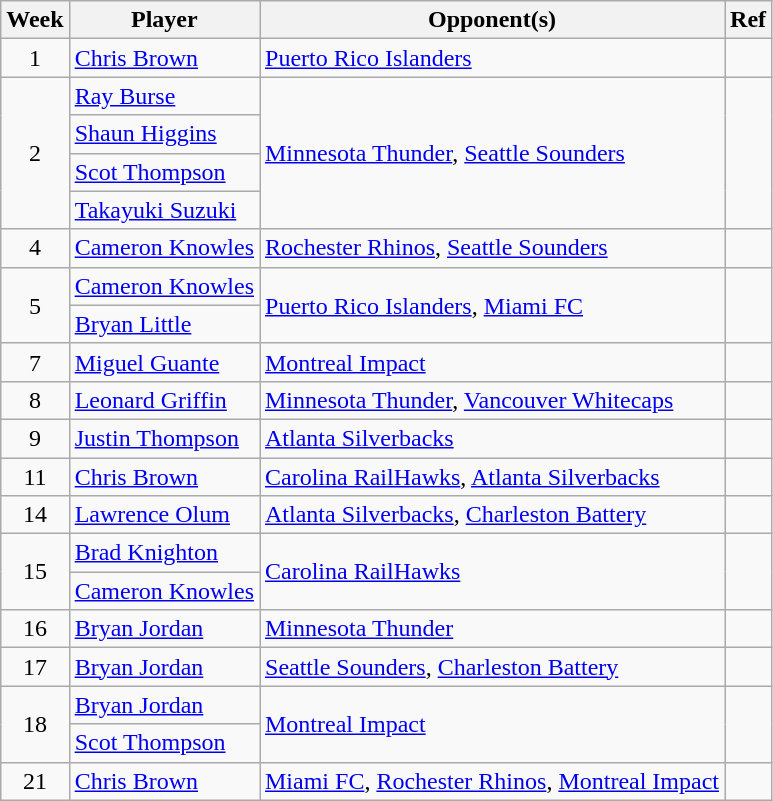<table class=wikitable>
<tr>
<th>Week</th>
<th>Player</th>
<th>Opponent(s)</th>
<th>Ref</th>
</tr>
<tr>
<td align=center>1</td>
<td> <a href='#'>Chris Brown</a></td>
<td><a href='#'>Puerto Rico Islanders</a></td>
<td></td>
</tr>
<tr>
<td rowspan="4" align=center>2</td>
<td> <a href='#'>Ray Burse</a></td>
<td rowspan="4"><a href='#'>Minnesota Thunder</a>, <a href='#'>Seattle Sounders</a></td>
<td rowspan="4"></td>
</tr>
<tr>
<td> <a href='#'>Shaun Higgins</a></td>
</tr>
<tr>
<td> <a href='#'>Scot Thompson</a></td>
</tr>
<tr>
<td> <a href='#'>Takayuki Suzuki</a></td>
</tr>
<tr>
<td align=center>4</td>
<td> <a href='#'>Cameron Knowles</a></td>
<td><a href='#'>Rochester Rhinos</a>, <a href='#'>Seattle Sounders</a></td>
<td></td>
</tr>
<tr>
<td rowspan="2" align=center>5</td>
<td> <a href='#'>Cameron Knowles</a></td>
<td rowspan="2"><a href='#'>Puerto Rico Islanders</a>, <a href='#'>Miami FC</a></td>
<td rowspan="2"></td>
</tr>
<tr>
<td> <a href='#'>Bryan Little</a></td>
</tr>
<tr>
<td align=center>7</td>
<td> <a href='#'>Miguel Guante</a></td>
<td><a href='#'>Montreal Impact</a></td>
<td></td>
</tr>
<tr>
<td align=center>8</td>
<td> <a href='#'>Leonard Griffin</a></td>
<td><a href='#'>Minnesota Thunder</a>, <a href='#'>Vancouver Whitecaps</a></td>
<td></td>
</tr>
<tr>
<td align=center>9</td>
<td> <a href='#'>Justin Thompson</a></td>
<td><a href='#'>Atlanta Silverbacks</a></td>
<td></td>
</tr>
<tr>
<td align=center>11</td>
<td> <a href='#'>Chris Brown</a></td>
<td><a href='#'>Carolina RailHawks</a>, <a href='#'>Atlanta Silverbacks</a></td>
<td></td>
</tr>
<tr>
<td align=center>14</td>
<td> <a href='#'>Lawrence Olum</a></td>
<td><a href='#'>Atlanta Silverbacks</a>, <a href='#'>Charleston Battery</a></td>
<td></td>
</tr>
<tr>
<td rowspan="2" align=center>15</td>
<td> <a href='#'>Brad Knighton</a></td>
<td rowspan="2"><a href='#'>Carolina RailHawks</a></td>
<td rowspan="2"></td>
</tr>
<tr>
<td> <a href='#'>Cameron Knowles</a></td>
</tr>
<tr>
<td align=center>16</td>
<td> <a href='#'>Bryan Jordan</a></td>
<td><a href='#'>Minnesota Thunder</a></td>
<td></td>
</tr>
<tr>
<td align=center>17</td>
<td> <a href='#'>Bryan Jordan</a></td>
<td><a href='#'>Seattle Sounders</a>, <a href='#'>Charleston Battery</a></td>
<td></td>
</tr>
<tr>
<td rowspan="2" align=center>18</td>
<td> <a href='#'>Bryan Jordan</a></td>
<td rowspan="2"><a href='#'>Montreal Impact</a></td>
<td rowspan="2"></td>
</tr>
<tr>
<td> <a href='#'>Scot Thompson</a></td>
</tr>
<tr>
<td align=center>21</td>
<td> <a href='#'>Chris Brown</a></td>
<td><a href='#'>Miami FC</a>, <a href='#'>Rochester Rhinos</a>, <a href='#'>Montreal Impact</a></td>
<td></td>
</tr>
</table>
